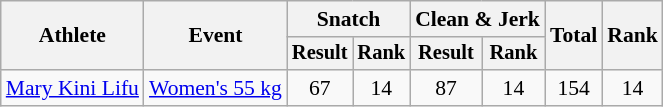<table class="wikitable" style="font-size:90%">
<tr>
<th rowspan="2">Athlete</th>
<th rowspan="2">Event</th>
<th colspan="2">Snatch</th>
<th colspan="2">Clean & Jerk</th>
<th rowspan="2">Total</th>
<th rowspan="2">Rank</th>
</tr>
<tr style="font-size:95%">
<th>Result</th>
<th>Rank</th>
<th>Result</th>
<th>Rank</th>
</tr>
<tr align=center>
<td align=left><a href='#'>Mary Kini Lifu</a></td>
<td align=left><a href='#'>Women's 55 kg</a></td>
<td>67</td>
<td>14</td>
<td>87</td>
<td>14</td>
<td>154</td>
<td>14</td>
</tr>
</table>
